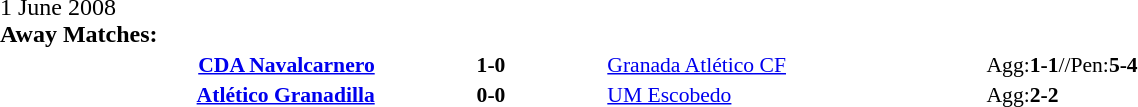<table width=100% cellspacing=1>
<tr>
<th width=20%></th>
<th width=12%></th>
<th width=20%></th>
<th></th>
</tr>
<tr>
<td>1 June 2008<br><strong>Away Matches:</strong></td>
</tr>
<tr style=font-size:90%>
<td align=right><strong><a href='#'>CDA Navalcarnero</a></strong></td>
<td align=center><strong>1-0</strong></td>
<td><a href='#'>Granada Atlético CF</a></td>
<td>Agg:<strong>1-1</strong>//Pen:<strong>5-4</strong></td>
</tr>
<tr style=font-size:90%>
<td align=right><strong><a href='#'>Atlético Granadilla</a></strong></td>
<td align=center><strong>0-0</strong></td>
<td><a href='#'>UM Escobedo</a></td>
<td>Agg:<strong>2-2</strong></td>
</tr>
</table>
